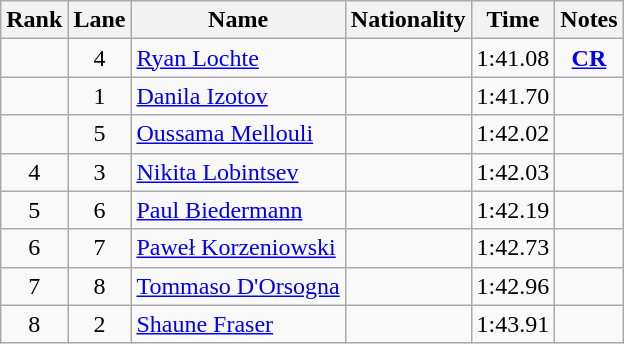<table class="wikitable sortable" style="text-align:center">
<tr>
<th>Rank</th>
<th>Lane</th>
<th>Name</th>
<th>Nationality</th>
<th>Time</th>
<th>Notes</th>
</tr>
<tr>
<td></td>
<td>4</td>
<td align=left><a href='#'>Ryan Lochte</a></td>
<td align=left></td>
<td>1:41.08</td>
<td><strong><a href='#'>CR</a></strong></td>
</tr>
<tr>
<td></td>
<td>1</td>
<td align=left><a href='#'>Danila Izotov</a></td>
<td align=left></td>
<td>1:41.70</td>
<td></td>
</tr>
<tr>
<td></td>
<td>5</td>
<td align=left><a href='#'>Oussama Mellouli</a></td>
<td align=left></td>
<td>1:42.02</td>
<td></td>
</tr>
<tr>
<td>4</td>
<td>3</td>
<td align=left><a href='#'>Nikita Lobintsev</a></td>
<td align=left></td>
<td>1:42.03</td>
<td></td>
</tr>
<tr>
<td>5</td>
<td>6</td>
<td align=left><a href='#'>Paul Biedermann</a></td>
<td align=left></td>
<td>1:42.19</td>
<td></td>
</tr>
<tr>
<td>6</td>
<td>7</td>
<td align=left><a href='#'>Paweł Korzeniowski</a></td>
<td align=left></td>
<td>1:42.73</td>
<td></td>
</tr>
<tr>
<td>7</td>
<td>8</td>
<td align=left><a href='#'>Tommaso D'Orsogna</a></td>
<td align=left></td>
<td>1:42.96</td>
<td></td>
</tr>
<tr>
<td>8</td>
<td>2</td>
<td align=left><a href='#'>Shaune Fraser</a></td>
<td align=left></td>
<td>1:43.91</td>
<td></td>
</tr>
</table>
